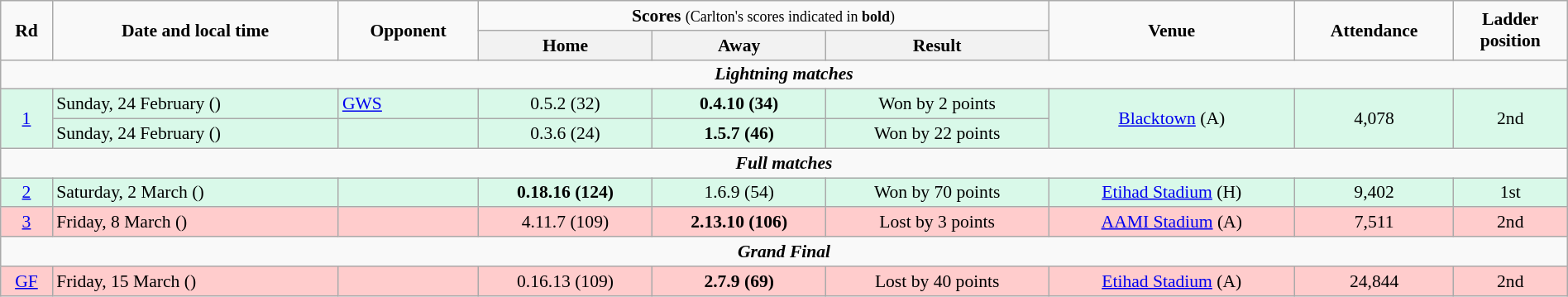<table class="wikitable" style="font-size:90%; text-align:center; width: 100%; margin-left: auto; margin-right: auto;">
<tr>
<td rowspan=2><strong>Rd</strong></td>
<td rowspan=2><strong>Date and local time</strong></td>
<td rowspan=2><strong>Opponent</strong></td>
<td colspan=3><strong>Scores</strong> <small>(Carlton's scores indicated in <strong>bold</strong>)</small></td>
<td rowspan=2><strong>Venue</strong></td>
<td rowspan=2><strong>Attendance</strong></td>
<td rowspan=2><strong>Ladder<br>position</strong></td>
</tr>
<tr>
<th>Home</th>
<th>Away</th>
<th>Result</th>
</tr>
<tr>
<td colspan=9><strong><em>Lightning matches</em></strong></td>
</tr>
<tr style="background:#d9f9e9;">
<td rowspan=2><a href='#'>1</a></td>
<td align=left>Sunday, 24 February ()</td>
<td align=left><a href='#'>GWS</a></td>
<td>0.5.2 (32)</td>
<td><strong>0.4.10 (34)</strong></td>
<td>Won by 2 points</td>
<td rowspan=2><a href='#'>Blacktown</a> (A)</td>
<td rowspan=2>4,078</td>
<td rowspan=2>2nd</td>
</tr>
<tr style="background:#d9f9e9;">
<td align=left>Sunday, 24 February ()</td>
<td align=left></td>
<td>0.3.6 (24)</td>
<td><strong>1.5.7 (46)</strong></td>
<td>Won by 22 points</td>
</tr>
<tr>
<td colspan=9><strong><em>Full matches</em></strong></td>
</tr>
<tr style="background:#d9f9e9;">
<td><a href='#'>2</a></td>
<td align=left>Saturday, 2 March ()</td>
<td align=left></td>
<td><strong>0.18.16 (124)</strong></td>
<td>1.6.9 (54)</td>
<td>Won by 70 points </td>
<td><a href='#'>Etihad Stadium</a> (H)</td>
<td>9,402</td>
<td>1st</td>
</tr>
<tr style="background:#fcc;">
<td><a href='#'>3</a></td>
<td align=left>Friday, 8 March ()</td>
<td align=left></td>
<td>4.11.7 (109)</td>
<td><strong>2.13.10 (106)</strong></td>
<td>Lost by 3 points</td>
<td><a href='#'>AAMI Stadium</a> (A)</td>
<td>7,511</td>
<td>2nd</td>
</tr>
<tr>
<td colspan=9><strong><em>Grand Final</em></strong></td>
</tr>
<tr style="background:#fcc;">
<td><a href='#'>GF</a></td>
<td align=left>Friday, 15 March ()</td>
<td align=left></td>
<td>0.16.13 (109)</td>
<td><strong>2.7.9 (69)</strong></td>
<td>Lost by 40 points </td>
<td><a href='#'>Etihad Stadium</a> (A)</td>
<td>24,844</td>
<td>2nd</td>
</tr>
</table>
